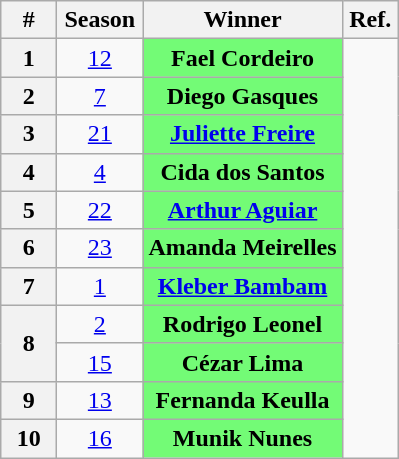<table class="wikitable"; font-size: 90%;">
<tr>
<th width="30">#</th>
<th width="50">Season</th>
<th colspan="2" width="100">Winner</th>
<th width="30">Ref.</th>
</tr>
<tr>
<th>1</th>
<td align="center"><a href='#'>12</a></td>
<td align="center" colspan="2" bgcolor="73fb76"><strong>Fael Cordeiro</strong><br><small></small></td>
<td rowspan="12" align="center"></td>
</tr>
<tr>
<th>2</th>
<td align="center"><a href='#'>7</a></td>
<td align="center" colspan="2" bgcolor="73fb76"><strong>Diego Gasques</strong><br><small></small></td>
</tr>
<tr>
<th>3</th>
<td align="center"><a href='#'>21</a></td>
<td align="center" colspan="2" bgcolor="73fb76"><strong><a href='#'>Juliette Freire</a></strong><br><small></small></td>
</tr>
<tr>
<th>4</th>
<td align="center"><a href='#'>4</a></td>
<td align="center" colspan="2" bgcolor="73fb76"><strong>Cida dos Santos</strong><br><small></small></td>
</tr>
<tr>
<th>5</th>
<td align="center"><a href='#'>22</a></td>
<td align="center" colspan="2" bgcolor="73fb76"><strong><a href='#'>Arthur Aguiar</a></strong><br><small></small></td>
</tr>
<tr>
<th>6</th>
<td align="center"><a href='#'>23</a></td>
<td align="center" colspan="2" bgcolor="73fb76"><strong>Amanda Meirelles</strong><br><small></small></td>
</tr>
<tr>
<th>7</th>
<td align="center"><a href='#'>1</a></td>
<td align="center" colspan="2" bgcolor="73fb76"><strong><a href='#'>Kleber Bambam</a></strong><br><small></small></td>
</tr>
<tr>
<th rowspan="2">8</th>
<td align="center"><a href='#'>2</a></td>
<td align="center" colspan="2" bgcolor="73fb76"><strong>Rodrigo Leonel</strong><br><small></small></td>
</tr>
<tr>
<td align="center"><a href='#'>15</a></td>
<td align="center" colspan="2" bgcolor="73fb76"><strong>Cézar Lima</strong><br><small></small></td>
</tr>
<tr>
<th>9</th>
<td align="center"><a href='#'>13</a></td>
<td align="center" colspan="2" bgcolor="73fb76"><strong>Fernanda Keulla</strong><br><small></small></td>
</tr>
<tr>
<th>10</th>
<td align="center"><a href='#'>16</a></td>
<td align="center" colspan="2" bgcolor="73fb76"><strong>Munik Nunes</strong><br><small></small></td>
</tr>
</table>
